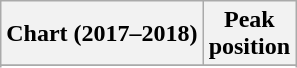<table class="wikitable sortable plainrowheaders">
<tr>
<th>Chart (2017–2018)</th>
<th>Peak<br>position</th>
</tr>
<tr>
</tr>
<tr>
</tr>
<tr>
</tr>
<tr>
</tr>
</table>
